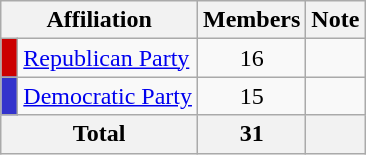<table class="wikitable">
<tr>
<th colspan="2" align="center" valign="bottom">Affiliation</th>
<th valign="bottom">Members</th>
<th valign="bottom">Note</th>
</tr>
<tr>
<td bgcolor="#CC0000"> </td>
<td><a href='#'>Republican Party</a></td>
<td align="center">16</td>
<td></td>
</tr>
<tr>
<td bgcolor="#3333CC"> </td>
<td><a href='#'>Democratic Party</a></td>
<td align="center">15</td>
<td></td>
</tr>
<tr>
<th colspan="2" align="center"><strong>Total</strong></th>
<th align="center"><strong>31</strong></th>
<th></th>
</tr>
</table>
